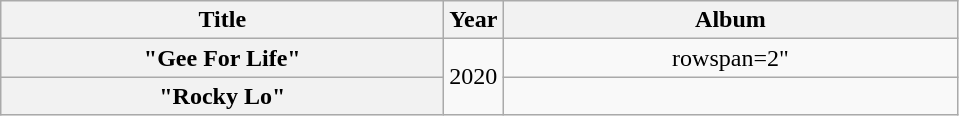<table class="wikitable plainrowheaders" style="text-align:center;" border="1">
<tr>
<th scope="col" rowspan="1" style="width:18em;">Title</th>
<th scope="col" rowspan="1" style="width:1em;">Year</th>
<th scope="col" rowspan="1" style="width:18.5em;">Album</th>
</tr>
<tr>
<th scope="row">"Gee For Life"</th>
<td rowspan=2">2020</td>
<td>rowspan=2"</td>
</tr>
<tr>
<th scope="row">"Rocky Lo" </th>
</tr>
</table>
